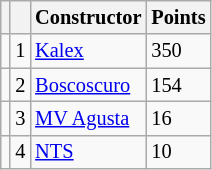<table class="wikitable" style="font-size: 85%;">
<tr>
<th></th>
<th></th>
<th>Constructor</th>
<th>Points</th>
</tr>
<tr>
<td></td>
<td align=center>1</td>
<td> <a href='#'>Kalex</a></td>
<td align=left>350</td>
</tr>
<tr>
<td></td>
<td align=center>2</td>
<td> <a href='#'>Boscoscuro</a></td>
<td align=left>154</td>
</tr>
<tr>
<td></td>
<td align=center>3</td>
<td> <a href='#'>MV Agusta</a></td>
<td align=left>16</td>
</tr>
<tr>
<td></td>
<td align=center>4</td>
<td> <a href='#'>NTS</a></td>
<td align=left>10</td>
</tr>
</table>
